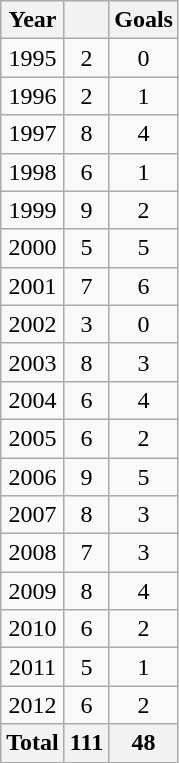<table class="wikitable sortable" style="text-align:center">
<tr>
<th scope="col">Year</th>
<th scope="col"></th>
<th scope="col">Goals</th>
</tr>
<tr>
<td>1995</td>
<td>2</td>
<td>0</td>
</tr>
<tr>
<td>1996</td>
<td>2</td>
<td>1</td>
</tr>
<tr>
<td>1997</td>
<td>8</td>
<td>4</td>
</tr>
<tr>
<td>1998</td>
<td>6</td>
<td>1</td>
</tr>
<tr>
<td>1999</td>
<td>9</td>
<td>2</td>
</tr>
<tr>
<td>2000</td>
<td>5</td>
<td>5</td>
</tr>
<tr>
<td>2001</td>
<td>7</td>
<td>6</td>
</tr>
<tr>
<td>2002</td>
<td>3</td>
<td>0</td>
</tr>
<tr>
<td>2003</td>
<td>8</td>
<td>3</td>
</tr>
<tr>
<td>2004</td>
<td>6</td>
<td>4</td>
</tr>
<tr>
<td>2005</td>
<td>6</td>
<td>2</td>
</tr>
<tr>
<td>2006</td>
<td>9</td>
<td>5</td>
</tr>
<tr>
<td>2007</td>
<td>8</td>
<td>3</td>
</tr>
<tr>
<td>2008</td>
<td>7</td>
<td>3</td>
</tr>
<tr>
<td>2009</td>
<td>8</td>
<td>4</td>
</tr>
<tr>
<td>2010</td>
<td>6</td>
<td>2</td>
</tr>
<tr>
<td>2011</td>
<td>5</td>
<td>1</td>
</tr>
<tr>
<td>2012</td>
<td>6</td>
<td>2</td>
</tr>
<tr>
<th>Total</th>
<th>111</th>
<th>48</th>
</tr>
</table>
